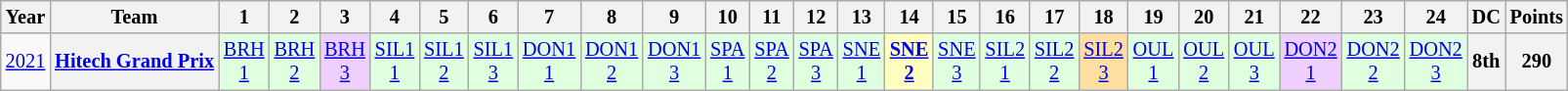<table class="wikitable" style="text-align:center; font-size:85%">
<tr>
<th>Year</th>
<th>Team</th>
<th>1</th>
<th>2</th>
<th>3</th>
<th>4</th>
<th>5</th>
<th>6</th>
<th>7</th>
<th>8</th>
<th>9</th>
<th>10</th>
<th>11</th>
<th>12</th>
<th>13</th>
<th>14</th>
<th>15</th>
<th>16</th>
<th>17</th>
<th>18</th>
<th>19</th>
<th>20</th>
<th>21</th>
<th>22</th>
<th>23</th>
<th>24</th>
<th>DC</th>
<th>Points</th>
</tr>
<tr>
<td><a href='#'>2021</a></td>
<th nowrap><a href='#'>Hitech Grand Prix</a></th>
<td style="background:#DFFFDF;"><a href='#'>BRH<br>1</a><br></td>
<td style="background:#DFFFDF;"><a href='#'>BRH<br>2</a><br></td>
<td style="background:#EFCFFF;"><a href='#'>BRH<br>3</a><br></td>
<td style="background:#DFFFDF;"><a href='#'>SIL1<br>1</a><br></td>
<td style="background:#DFFFDF;"><a href='#'>SIL1<br>2</a><br></td>
<td style="background:#DFFFDF;"><a href='#'>SIL1<br>3</a><br></td>
<td style="background:#DFFFDF;"><a href='#'>DON1<br>1</a><br></td>
<td style="background:#DFFFDF;"><a href='#'>DON1<br>2</a><br></td>
<td style="background:#DFFFDF;"><a href='#'>DON1<br>3</a><br></td>
<td style="background:#DFFFDF;"><a href='#'>SPA<br>1</a><br></td>
<td style="background:#DFFFDF;"><a href='#'>SPA<br>2</a><br></td>
<td style="background:#DFFFDF;"><a href='#'>SPA<br>3</a><br></td>
<td style="background:#DFFFDF;"><a href='#'>SNE<br>1</a><br></td>
<td style="background:#FFFFBF;"><strong><a href='#'>SNE<br>2</a></strong><br></td>
<td style="background:#DFFFDF;"><a href='#'>SNE<br>3</a><br></td>
<td style="background:#DFFFDF;"><a href='#'>SIL2<br>1</a><br></td>
<td style="background:#DFFFDF;"><a href='#'>SIL2<br>2</a><br></td>
<td style="background:#FFDF9F;"><a href='#'>SIL2<br>3</a><br></td>
<td style="background:#DFFFDF;"><a href='#'>OUL<br>1</a><br></td>
<td style="background:#DFFFDF;"><a href='#'>OUL<br>2</a><br></td>
<td style="background:#DFFFDF;"><a href='#'>OUL<br>3</a><br></td>
<td style="background:#EFCFFF;"><a href='#'>DON2<br>1</a><br></td>
<td style="background:#DFFFDF;"><a href='#'>DON2<br>2</a><br></td>
<td style="background:#DFFFDF;"><a href='#'>DON2<br>3</a><br></td>
<th>8th</th>
<th>290</th>
</tr>
</table>
